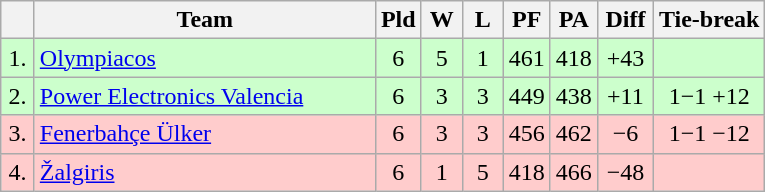<table class="wikitable" style="text-align:center">
<tr>
<th width=15></th>
<th width=220>Team</th>
<th width=20>Pld</th>
<th width=20>W</th>
<th width=20>L</th>
<th width=20>PF</th>
<th width=20>PA</th>
<th width=30>Diff</th>
<th>Tie-break</th>
</tr>
<tr style="background:#ccffcc">
<td>1.</td>
<td align=left> <a href='#'>Olympiacos</a></td>
<td>6</td>
<td>5</td>
<td>1</td>
<td>461</td>
<td>418</td>
<td>+43</td>
<td></td>
</tr>
<tr style="background:#ccffcc">
<td>2.</td>
<td align=left> <a href='#'>Power Electronics Valencia</a></td>
<td>6</td>
<td>3</td>
<td>3</td>
<td>449</td>
<td>438</td>
<td>+11</td>
<td>1−1 +12</td>
</tr>
<tr style="background:#fcc;">
<td>3.</td>
<td align=left> <a href='#'>Fenerbahçe Ülker</a></td>
<td>6</td>
<td>3</td>
<td>3</td>
<td>456</td>
<td>462</td>
<td>−6</td>
<td>1−1 −12</td>
</tr>
<tr style="background:#fcc;">
<td>4.</td>
<td align=left> <a href='#'>Žalgiris</a></td>
<td>6</td>
<td>1</td>
<td>5</td>
<td>418</td>
<td>466</td>
<td>−48</td>
<td></td>
</tr>
</table>
